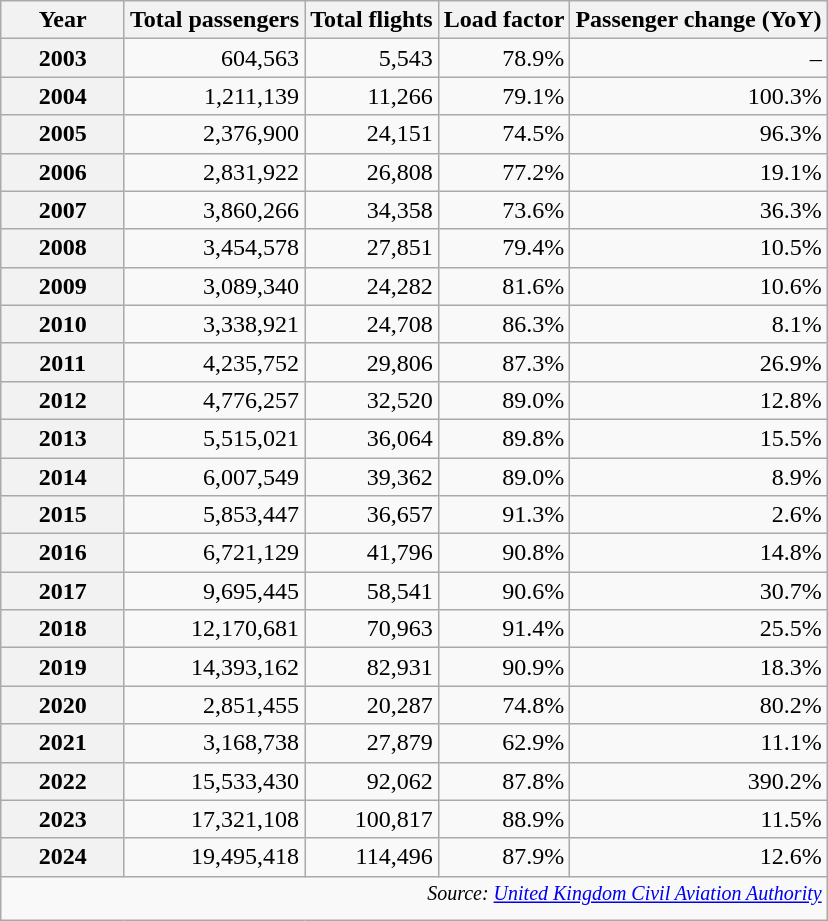<table class="wikitable" style="margin:0.5em auto; text-align:right;">
<tr>
<th style="width:75px">Year</th>
<th>Total passengers</th>
<th>Total flights</th>
<th>Load factor</th>
<th>Passenger change (YoY)</th>
</tr>
<tr>
<th>2003</th>
<td>604,563</td>
<td>5,543</td>
<td>78.9%</td>
<td>–</td>
</tr>
<tr>
<th>2004</th>
<td>1,211,139</td>
<td>11,266</td>
<td>79.1%</td>
<td>100.3%</td>
</tr>
<tr>
<th>2005</th>
<td>2,376,900</td>
<td>24,151</td>
<td>74.5%</td>
<td>96.3%</td>
</tr>
<tr>
<th>2006</th>
<td>2,831,922</td>
<td>26,808</td>
<td>77.2%</td>
<td>19.1%</td>
</tr>
<tr>
<th>2007</th>
<td>3,860,266</td>
<td>34,358</td>
<td>73.6%</td>
<td>36.3%</td>
</tr>
<tr>
<th>2008</th>
<td>3,454,578</td>
<td>27,851</td>
<td>79.4%</td>
<td>10.5%</td>
</tr>
<tr>
<th>2009</th>
<td>3,089,340</td>
<td>24,282</td>
<td>81.6%</td>
<td>10.6%</td>
</tr>
<tr>
<th>2010</th>
<td>3,338,921</td>
<td>24,708</td>
<td>86.3%</td>
<td>8.1%</td>
</tr>
<tr>
<th>2011</th>
<td>4,235,752</td>
<td>29,806</td>
<td>87.3%</td>
<td>26.9%</td>
</tr>
<tr>
<th>2012</th>
<td>4,776,257</td>
<td>32,520</td>
<td>89.0%</td>
<td>12.8%</td>
</tr>
<tr>
<th>2013</th>
<td>5,515,021</td>
<td>36,064</td>
<td>89.8%</td>
<td>15.5%</td>
</tr>
<tr>
<th>2014</th>
<td>6,007,549</td>
<td>39,362</td>
<td>89.0%</td>
<td>8.9%</td>
</tr>
<tr>
<th>2015</th>
<td>5,853,447</td>
<td>36,657</td>
<td>91.3%</td>
<td>2.6%</td>
</tr>
<tr>
<th>2016</th>
<td>6,721,129</td>
<td>41,796</td>
<td>90.8%</td>
<td>14.8%</td>
</tr>
<tr>
<th>2017</th>
<td>9,695,445</td>
<td>58,541</td>
<td>90.6%</td>
<td>30.7%</td>
</tr>
<tr>
<th>2018</th>
<td>12,170,681</td>
<td>70,963</td>
<td>91.4%</td>
<td>25.5%</td>
</tr>
<tr>
<th>2019</th>
<td>14,393,162</td>
<td>82,931</td>
<td>90.9%</td>
<td>18.3%</td>
</tr>
<tr>
<th>2020</th>
<td>2,851,455</td>
<td>20,287</td>
<td>74.8%</td>
<td>  80.2%</td>
</tr>
<tr>
<th>2021</th>
<td>3,168,738</td>
<td>27,879</td>
<td>62.9%</td>
<td>  11.1%</td>
</tr>
<tr>
<th>2022</th>
<td>15,533,430</td>
<td>92,062</td>
<td>87.8%</td>
<td>390.2%</td>
</tr>
<tr>
<th>2023</th>
<td>17,321,108</td>
<td>100,817</td>
<td>88.9%</td>
<td>  11.5%</td>
</tr>
<tr>
<th>2024</th>
<td>19,495,418</td>
<td>114,496</td>
<td>87.9%</td>
<td> 12.6%</td>
</tr>
<tr>
<td colspan="5" style="text-align:right;"><sup><em>Source: <a href='#'>United Kingdom Civil Aviation Authority</a></em></sup></td>
</tr>
</table>
